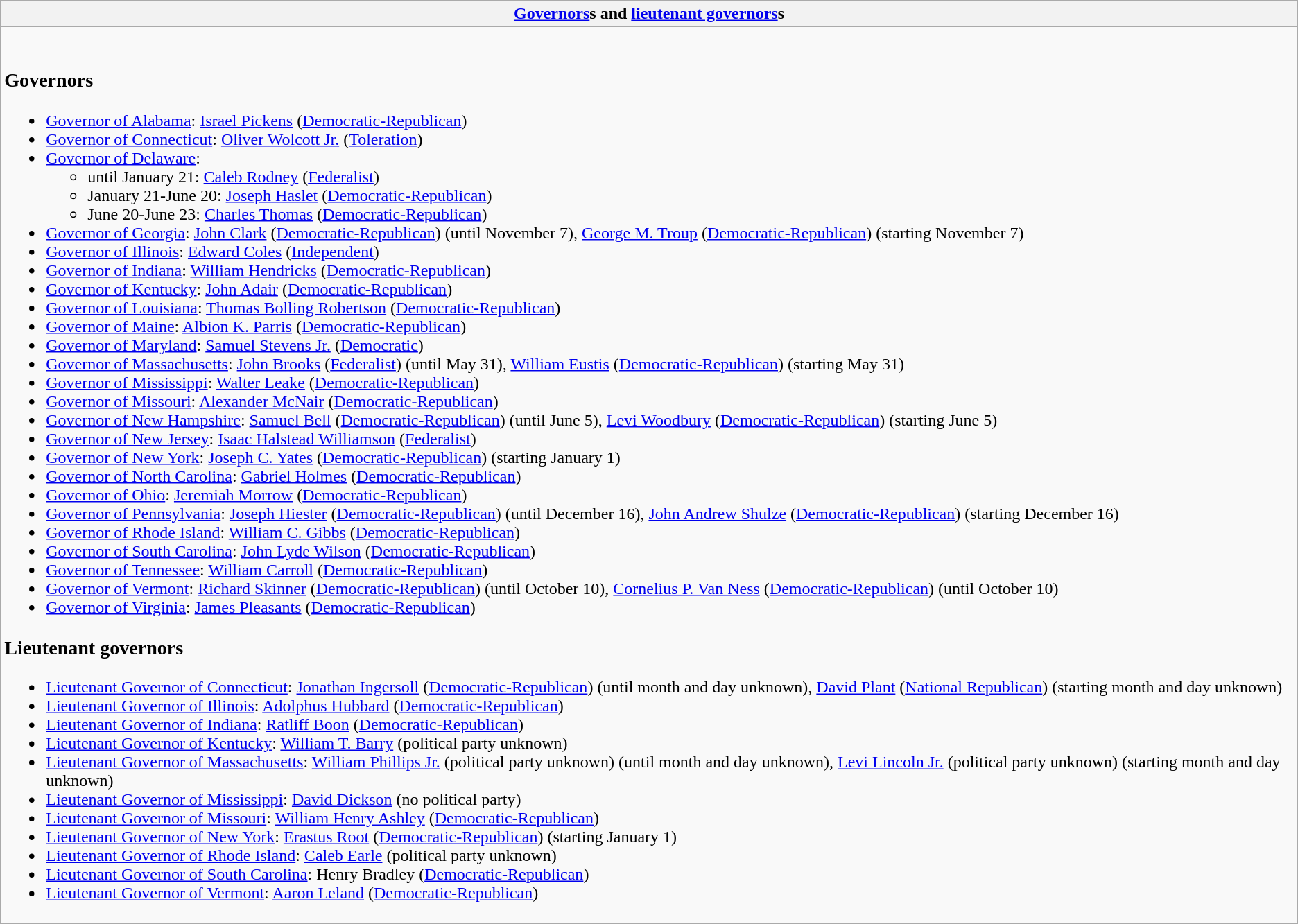<table class="wikitable collapsible collapsed">
<tr>
<th><a href='#'>Governors</a>s and <a href='#'>lieutenant governors</a>s</th>
</tr>
<tr>
<td><br><h3>Governors</h3><ul><li><a href='#'>Governor of Alabama</a>: <a href='#'>Israel Pickens</a> (<a href='#'>Democratic-Republican</a>)</li><li><a href='#'>Governor of Connecticut</a>: <a href='#'>Oliver Wolcott Jr.</a> (<a href='#'>Toleration</a>)</li><li><a href='#'>Governor of Delaware</a>:<ul><li>until January 21: <a href='#'>Caleb Rodney</a> (<a href='#'>Federalist</a>)</li><li>January 21-June 20: <a href='#'>Joseph Haslet</a> (<a href='#'>Democratic-Republican</a>)</li><li>June 20-June 23: <a href='#'>Charles Thomas</a> (<a href='#'>Democratic-Republican</a>)</li></ul></li><li><a href='#'>Governor of Georgia</a>: <a href='#'>John Clark</a> (<a href='#'>Democratic-Republican</a>) (until November 7), <a href='#'>George M. Troup</a> (<a href='#'>Democratic-Republican</a>) (starting November 7)</li><li><a href='#'>Governor of Illinois</a>: <a href='#'>Edward Coles</a> (<a href='#'>Independent</a>)</li><li><a href='#'>Governor of Indiana</a>: <a href='#'>William Hendricks</a> (<a href='#'>Democratic-Republican</a>)</li><li><a href='#'>Governor of Kentucky</a>: <a href='#'>John Adair</a> (<a href='#'>Democratic-Republican</a>)</li><li><a href='#'>Governor of Louisiana</a>: <a href='#'>Thomas Bolling Robertson</a> (<a href='#'>Democratic-Republican</a>)</li><li><a href='#'>Governor of Maine</a>: <a href='#'>Albion K. Parris</a> (<a href='#'>Democratic-Republican</a>)</li><li><a href='#'>Governor of Maryland</a>: <a href='#'>Samuel Stevens Jr.</a> (<a href='#'>Democratic</a>)</li><li><a href='#'>Governor of Massachusetts</a>: <a href='#'>John Brooks</a> (<a href='#'>Federalist</a>) (until May 31), <a href='#'>William Eustis</a> (<a href='#'>Democratic-Republican</a>) (starting May 31)</li><li><a href='#'>Governor of Mississippi</a>: <a href='#'>Walter Leake</a> (<a href='#'>Democratic-Republican</a>)</li><li><a href='#'>Governor of Missouri</a>: <a href='#'>Alexander McNair</a> (<a href='#'>Democratic-Republican</a>)</li><li><a href='#'>Governor of New Hampshire</a>: <a href='#'>Samuel Bell</a> (<a href='#'>Democratic-Republican</a>) (until June 5), <a href='#'>Levi Woodbury</a> (<a href='#'>Democratic-Republican</a>) (starting June 5)</li><li><a href='#'>Governor of New Jersey</a>: <a href='#'>Isaac Halstead Williamson</a> (<a href='#'>Federalist</a>)</li><li><a href='#'>Governor of New York</a>: <a href='#'>Joseph C. Yates</a> (<a href='#'>Democratic-Republican</a>) (starting January 1)</li><li><a href='#'>Governor of North Carolina</a>: <a href='#'>Gabriel Holmes</a> (<a href='#'>Democratic-Republican</a>)</li><li><a href='#'>Governor of Ohio</a>: <a href='#'>Jeremiah Morrow</a> (<a href='#'>Democratic-Republican</a>)</li><li><a href='#'>Governor of Pennsylvania</a>: <a href='#'>Joseph Hiester</a> (<a href='#'>Democratic-Republican</a>) (until December 16), <a href='#'>John Andrew Shulze</a> (<a href='#'>Democratic-Republican</a>) (starting December 16)</li><li><a href='#'>Governor of Rhode Island</a>: <a href='#'>William C. Gibbs</a> (<a href='#'>Democratic-Republican</a>)</li><li><a href='#'>Governor of South Carolina</a>: <a href='#'>John Lyde Wilson</a> (<a href='#'>Democratic-Republican</a>)</li><li><a href='#'>Governor of Tennessee</a>: <a href='#'>William Carroll</a> (<a href='#'>Democratic-Republican</a>)</li><li><a href='#'>Governor of Vermont</a>: <a href='#'>Richard Skinner</a> (<a href='#'>Democratic-Republican</a>) (until October 10), <a href='#'>Cornelius P. Van Ness</a> (<a href='#'>Democratic-Republican</a>) (until October 10)</li><li><a href='#'>Governor of Virginia</a>: <a href='#'>James Pleasants</a> (<a href='#'>Democratic-Republican</a>)</li></ul><h3>Lieutenant governors</h3><ul><li><a href='#'>Lieutenant Governor of Connecticut</a>: <a href='#'>Jonathan Ingersoll</a> (<a href='#'>Democratic-Republican</a>) (until month and day unknown), <a href='#'>David Plant</a> (<a href='#'>National Republican</a>) (starting month and day unknown)</li><li><a href='#'>Lieutenant Governor of Illinois</a>: <a href='#'>Adolphus Hubbard</a> (<a href='#'>Democratic-Republican</a>)</li><li><a href='#'>Lieutenant Governor of Indiana</a>: <a href='#'>Ratliff Boon</a> (<a href='#'>Democratic-Republican</a>)</li><li><a href='#'>Lieutenant Governor of Kentucky</a>: <a href='#'>William T. Barry</a> (political party unknown)</li><li><a href='#'>Lieutenant Governor of Massachusetts</a>: <a href='#'>William Phillips Jr.</a> (political party unknown) (until month and day unknown), <a href='#'>Levi Lincoln Jr.</a> (political party unknown) (starting month and day unknown)</li><li><a href='#'>Lieutenant Governor of Mississippi</a>: <a href='#'>David Dickson</a> (no political party)</li><li><a href='#'>Lieutenant Governor of Missouri</a>: <a href='#'>William Henry Ashley</a> (<a href='#'>Democratic-Republican</a>)</li><li><a href='#'>Lieutenant Governor of New York</a>: <a href='#'>Erastus Root</a> (<a href='#'>Democratic-Republican</a>) (starting January 1)</li><li><a href='#'>Lieutenant Governor of Rhode Island</a>: <a href='#'>Caleb Earle</a> (political party unknown)</li><li><a href='#'>Lieutenant Governor of South Carolina</a>: Henry Bradley (<a href='#'>Democratic-Republican</a>)</li><li><a href='#'>Lieutenant Governor of Vermont</a>: <a href='#'>Aaron Leland</a> (<a href='#'>Democratic-Republican</a>)</li></ul></td>
</tr>
</table>
